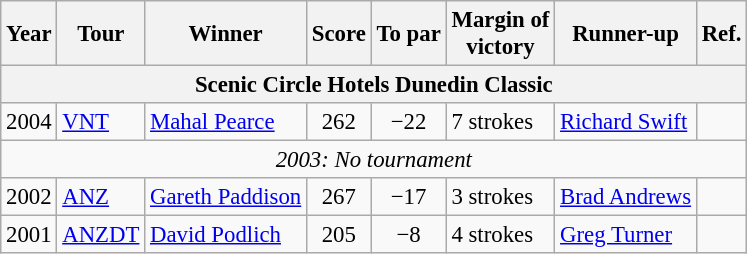<table class=wikitable style="font-size:95%">
<tr>
<th>Year</th>
<th>Tour</th>
<th>Winner</th>
<th>Score</th>
<th>To par</th>
<th>Margin of<br>victory</th>
<th>Runner-up</th>
<th>Ref.</th>
</tr>
<tr>
<th colspan=8>Scenic Circle Hotels Dunedin Classic</th>
</tr>
<tr>
<td>2004</td>
<td><a href='#'>VNT</a></td>
<td> <a href='#'>Mahal Pearce</a></td>
<td align=center>262</td>
<td align=center>−22</td>
<td>7 strokes</td>
<td> <a href='#'>Richard Swift</a></td>
<td></td>
</tr>
<tr>
<td colspan=8 align=center><em>2003: No tournament</em></td>
</tr>
<tr>
<td>2002</td>
<td><a href='#'>ANZ</a></td>
<td> <a href='#'>Gareth Paddison</a></td>
<td align=center>267</td>
<td align=center>−17</td>
<td>3 strokes</td>
<td> <a href='#'>Brad Andrews</a></td>
<td></td>
</tr>
<tr>
<td>2001</td>
<td><a href='#'>ANZDT</a></td>
<td> <a href='#'>David Podlich</a></td>
<td align=center>205</td>
<td align=center>−8</td>
<td>4 strokes</td>
<td> <a href='#'>Greg Turner</a></td>
<td></td>
</tr>
</table>
